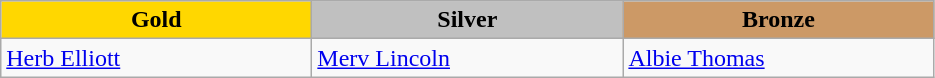<table class="wikitable" style="text-align:left">
<tr align="center">
<td width=200 bgcolor=gold><strong>Gold</strong></td>
<td width=200 bgcolor=silver><strong>Silver</strong></td>
<td width=200 bgcolor=CC9966><strong>Bronze</strong></td>
</tr>
<tr>
<td><a href='#'>Herb Elliott</a><br><em></em></td>
<td><a href='#'>Merv Lincoln</a><br><em></em></td>
<td><a href='#'>Albie Thomas</a><br><em></em></td>
</tr>
</table>
